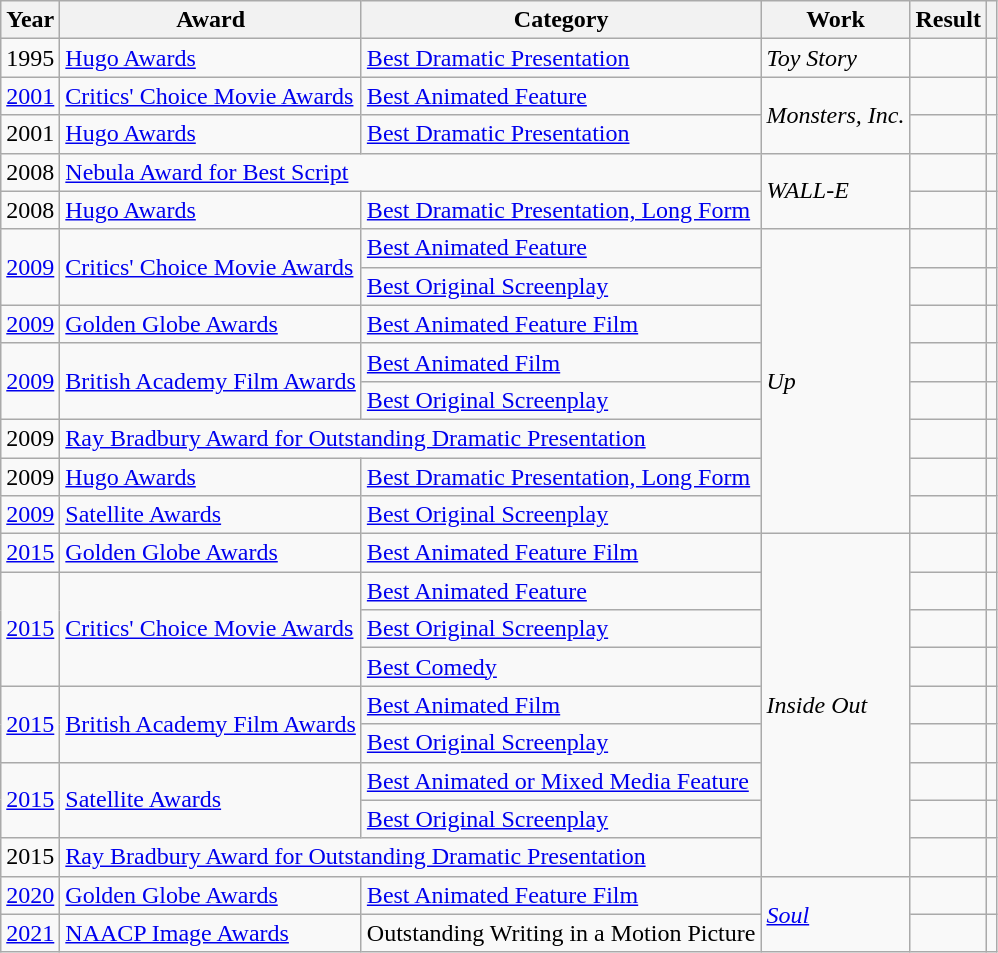<table class="wikitable">
<tr>
<th>Year</th>
<th>Award</th>
<th>Category</th>
<th>Work</th>
<th>Result</th>
<th></th>
</tr>
<tr>
<td>1995</td>
<td><a href='#'>Hugo Awards</a></td>
<td><a href='#'>Best Dramatic Presentation</a></td>
<td><em>Toy Story</em></td>
<td></td>
<td></td>
</tr>
<tr>
<td><a href='#'>2001</a></td>
<td><a href='#'>Critics' Choice Movie Awards</a></td>
<td><a href='#'>Best Animated Feature</a></td>
<td rowspan="2"><em>Monsters, Inc.</em></td>
<td></td>
<td></td>
</tr>
<tr>
<td>2001</td>
<td><a href='#'>Hugo Awards</a></td>
<td><a href='#'>Best Dramatic Presentation</a></td>
<td></td>
<td></td>
</tr>
<tr>
<td>2008</td>
<td colspan="2"><a href='#'>Nebula Award for Best Script</a></td>
<td rowspan=2"><em>WALL-E</em></td>
<td></td>
<td></td>
</tr>
<tr>
<td>2008</td>
<td><a href='#'>Hugo Awards</a></td>
<td><a href='#'>Best Dramatic Presentation, Long Form</a></td>
<td></td>
<td></td>
</tr>
<tr>
<td rowspan="2"><a href='#'>2009</a></td>
<td rowspan="2"><a href='#'>Critics' Choice Movie Awards</a></td>
<td><a href='#'>Best Animated Feature</a></td>
<td rowspan="8"><em>Up</em></td>
<td></td>
<td></td>
</tr>
<tr>
<td><a href='#'>Best Original Screenplay</a></td>
<td></td>
<td></td>
</tr>
<tr>
<td><a href='#'>2009</a></td>
<td><a href='#'>Golden Globe Awards</a></td>
<td><a href='#'>Best Animated Feature Film</a></td>
<td></td>
<td></td>
</tr>
<tr>
<td rowspan="2"><a href='#'>2009</a></td>
<td rowspan="2"><a href='#'>British Academy Film Awards</a></td>
<td><a href='#'>Best Animated Film</a></td>
<td></td>
<td></td>
</tr>
<tr>
<td><a href='#'>Best Original Screenplay</a></td>
<td></td>
<td></td>
</tr>
<tr>
<td>2009</td>
<td colspan="2"><a href='#'>Ray Bradbury Award for Outstanding Dramatic Presentation</a></td>
<td></td>
<td></td>
</tr>
<tr>
<td>2009</td>
<td><a href='#'>Hugo Awards</a></td>
<td><a href='#'>Best Dramatic Presentation, Long Form</a></td>
<td></td>
<td></td>
</tr>
<tr>
<td><a href='#'>2009</a></td>
<td><a href='#'>Satellite Awards</a></td>
<td><a href='#'>Best Original Screenplay</a></td>
<td></td>
<td></td>
</tr>
<tr>
<td><a href='#'>2015</a></td>
<td><a href='#'>Golden Globe Awards</a></td>
<td><a href='#'>Best Animated Feature Film</a></td>
<td rowspan="9"><em>Inside Out</em></td>
<td></td>
<td></td>
</tr>
<tr>
<td rowspan="3"><a href='#'>2015</a></td>
<td rowspan="3"><a href='#'>Critics' Choice Movie Awards</a></td>
<td><a href='#'>Best Animated Feature</a></td>
<td></td>
<td></td>
</tr>
<tr>
<td><a href='#'>Best Original Screenplay</a></td>
<td></td>
<td></td>
</tr>
<tr>
<td><a href='#'>Best Comedy</a></td>
<td></td>
<td></td>
</tr>
<tr>
<td rowspan="2"><a href='#'>2015</a></td>
<td rowspan="2"><a href='#'>British Academy Film Awards</a></td>
<td><a href='#'>Best Animated Film</a></td>
<td></td>
<td></td>
</tr>
<tr>
<td><a href='#'>Best Original Screenplay</a></td>
<td></td>
<td></td>
</tr>
<tr>
<td rowspan="2"><a href='#'>2015</a></td>
<td rowspan="2"><a href='#'>Satellite Awards</a></td>
<td><a href='#'>Best Animated or Mixed Media Feature</a></td>
<td></td>
<td></td>
</tr>
<tr>
<td><a href='#'>Best Original Screenplay</a></td>
<td></td>
<td></td>
</tr>
<tr>
<td>2015</td>
<td colspan="2"><a href='#'>Ray Bradbury Award for Outstanding Dramatic Presentation</a></td>
<td></td>
<td></td>
</tr>
<tr>
<td><a href='#'>2020</a></td>
<td><a href='#'>Golden Globe Awards</a></td>
<td><a href='#'>Best Animated Feature Film</a></td>
<td rowspan="2"><em><a href='#'>Soul</a></em></td>
<td></td>
<td></td>
</tr>
<tr>
<td><a href='#'>2021</a></td>
<td><a href='#'>NAACP Image Awards</a></td>
<td>Outstanding Writing in a Motion Picture</td>
<td></td>
<td></td>
</tr>
</table>
